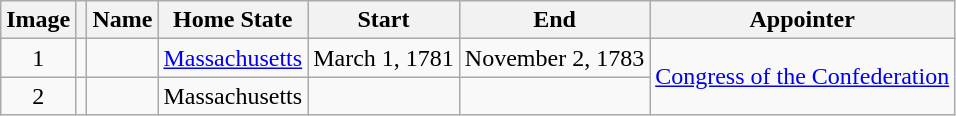<table class="wikitable sortable" style="clear:right; text-align:center">
<tr>
<th class=unsortable>Image</th>
<th></th>
<th>Name</th>
<th>Home State</th>
<th>Start</th>
<th>End</th>
<th>Appointer</th>
</tr>
<tr>
<td>1</td>
<td></td>
<td></td>
<td><a href='#'>Massachusetts</a></td>
<td {{dts>March 1, 1781</td>
<td {{dts>November 2, 1783</td>
<td rowspan=2><a href='#'>Congress of the Confederation</a></td>
</tr>
<tr>
<td>2</td>
<td></td>
<td></td>
<td>Massachusetts</td>
<td></td>
<td></td>
</tr>
</table>
